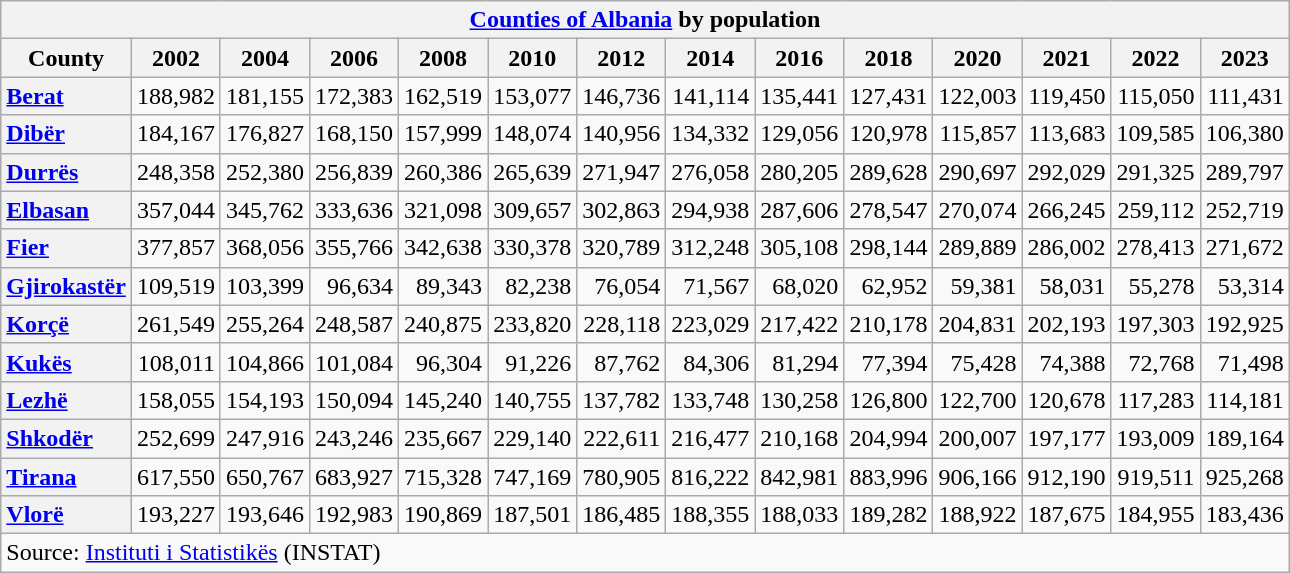<table class="wikitable sortable" style="margin: 1em auto 1em auto;">
<tr>
<th colspan=20><a href='#'>Counties of Albania</a> by population</th>
</tr>
<tr>
<th data-sort-type="text">County</th>
<th data-sort-type="number">2002</th>
<th data-sort-type="number">2004</th>
<th data-sort-type="number">2006</th>
<th data-sort-type="number">2008</th>
<th data-sort-type="number">2010</th>
<th data-sort-type="number">2012</th>
<th data-sort-type="number">2014</th>
<th data-sort-type="number">2016</th>
<th data-sort-type="number">2018</th>
<th data-sort-type="number">2020</th>
<th data-sort-type="number">2021</th>
<th data-sort-type="number">2022</th>
<th data-sort-type="number">2023</th>
</tr>
<tr>
<th scope="row" style=text-align:left><a href='#'>Berat</a></th>
<td align=right>188,982</td>
<td align=right>181,155</td>
<td align=right>172,383</td>
<td align=right>162,519</td>
<td align=right>153,077</td>
<td align=right>146,736</td>
<td align=right>141,114</td>
<td align=right>135,441</td>
<td align=right>127,431</td>
<td align=right>122,003</td>
<td align=right>119,450</td>
<td align=right>115,050</td>
<td align=right>111,431</td>
</tr>
<tr>
<th scope="row" style=text-align:left><a href='#'>Dibër</a></th>
<td align=right>184,167</td>
<td align=right>176,827</td>
<td align=right>168,150</td>
<td align=right>157,999</td>
<td align=right>148,074</td>
<td align=right>140,956</td>
<td align=right>134,332</td>
<td align=right>129,056</td>
<td align=right>120,978</td>
<td align=right>115,857</td>
<td align=right>113,683</td>
<td align=right>109,585</td>
<td align=right>106,380</td>
</tr>
<tr>
<th scope="row" style=text-align:left><a href='#'>Durrës</a></th>
<td align=right>248,358</td>
<td align=right>252,380</td>
<td align=right>256,839</td>
<td align=right>260,386</td>
<td align=right>265,639</td>
<td align=right>271,947</td>
<td align=right>276,058</td>
<td align=right>280,205</td>
<td align=right>289,628</td>
<td align=right>290,697</td>
<td align=right>292,029</td>
<td align=right>291,325</td>
<td align=right>289,797</td>
</tr>
<tr>
<th scope="row" style=text-align:left><a href='#'>Elbasan</a></th>
<td align=right>357,044</td>
<td align=right>345,762</td>
<td align=right>333,636</td>
<td align=right>321,098</td>
<td align=right>309,657</td>
<td align=right>302,863</td>
<td align=right>294,938</td>
<td align=right>287,606</td>
<td align=right>278,547</td>
<td align=right>270,074</td>
<td align=right>266,245</td>
<td align=right>259,112</td>
<td align=right>252,719</td>
</tr>
<tr>
<th scope="row" style=text-align:left><a href='#'>Fier</a></th>
<td align=right>377,857</td>
<td align=right>368,056</td>
<td align=right>355,766</td>
<td align=right>342,638</td>
<td align=right>330,378</td>
<td align=right>320,789</td>
<td align=right>312,248</td>
<td align=right>305,108</td>
<td align=right>298,144</td>
<td align=right>289,889</td>
<td align=right>286,002</td>
<td align=right>278,413</td>
<td align=right>271,672</td>
</tr>
<tr>
<th scope="row" style=text-align:left><a href='#'>Gjirokastër</a></th>
<td align=right>109,519</td>
<td align=right>103,399</td>
<td align=right>96,634</td>
<td align=right>89,343</td>
<td align=right>82,238</td>
<td align=right>76,054</td>
<td align=right>71,567</td>
<td align=right>68,020</td>
<td align=right>62,952</td>
<td align=right>59,381</td>
<td align=right>58,031</td>
<td align=right>55,278</td>
<td align=right>53,314</td>
</tr>
<tr>
<th scope="row" style=text-align:left><a href='#'>Korçë</a></th>
<td align=right>261,549</td>
<td align=right>255,264</td>
<td align=right>248,587</td>
<td align=right>240,875</td>
<td align=right>233,820</td>
<td align=right>228,118</td>
<td align=right>223,029</td>
<td align=right>217,422</td>
<td align=right>210,178</td>
<td align=right>204,831</td>
<td align=right>202,193</td>
<td align=right>197,303</td>
<td align=right>192,925</td>
</tr>
<tr>
<th scope="row" style=text-align:left><a href='#'>Kukës</a></th>
<td align=right>108,011</td>
<td align=right>104,866</td>
<td align=right>101,084</td>
<td align=right>96,304</td>
<td align=right>91,226</td>
<td align=right>87,762</td>
<td align=right>84,306</td>
<td align=right>81,294</td>
<td align=right>77,394</td>
<td align=right>75,428</td>
<td align=right>74,388</td>
<td align=right>72,768</td>
<td align=right>71,498</td>
</tr>
<tr>
<th scope="row" style=text-align:left><a href='#'>Lezhë</a></th>
<td align=right>158,055</td>
<td align=right>154,193</td>
<td align=right>150,094</td>
<td align=right>145,240</td>
<td align=right>140,755</td>
<td align=right>137,782</td>
<td align=right>133,748</td>
<td align=right>130,258</td>
<td align=right>126,800</td>
<td align=right>122,700</td>
<td align=right>120,678</td>
<td align=right>117,283</td>
<td align=right>114,181</td>
</tr>
<tr>
<th scope="row" style=text-align:left><a href='#'>Shkodër</a></th>
<td align=right>252,699</td>
<td align=right>247,916</td>
<td align=right>243,246</td>
<td align=right>235,667</td>
<td align=right>229,140</td>
<td align=right>222,611</td>
<td align=right>216,477</td>
<td align=right>210,168</td>
<td align=right>204,994</td>
<td align=right>200,007</td>
<td align=right>197,177</td>
<td align=right>193,009</td>
<td align=right>189,164</td>
</tr>
<tr>
<th scope="row" style=text-align:left><a href='#'>Tirana</a></th>
<td align=right>617,550</td>
<td align=right>650,767</td>
<td align=right>683,927</td>
<td align=right>715,328</td>
<td align=right>747,169</td>
<td align=right>780,905</td>
<td align=right>816,222</td>
<td align=right>842,981</td>
<td align=right>883,996</td>
<td align=right>906,166</td>
<td align=right>912,190</td>
<td align=right>919,511</td>
<td align=right>925,268</td>
</tr>
<tr>
<th scope="row" style=text-align:left><a href='#'>Vlorë</a></th>
<td align=right>193,227</td>
<td align=right>193,646</td>
<td align=right>192,983</td>
<td align=right>190,869</td>
<td align=right>187,501</td>
<td align=right>186,485</td>
<td align=right>188,355</td>
<td align=right>188,033</td>
<td align=right>189,282</td>
<td align=right>188,922</td>
<td align=right>187,675</td>
<td align=right>184,955</td>
<td align=right>183,436</td>
</tr>
<tr class="sortbottom">
<td colspan=20 align="left">Source: <a href='#'>Instituti i Statistikës</a> (INSTAT)</td>
</tr>
</table>
